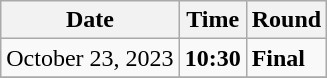<table class="wikitable">
<tr>
<th>Date</th>
<th>Time</th>
<th>Round</th>
</tr>
<tr>
<td>October 23, 2023</td>
<td><strong>10:30</strong></td>
<td><strong>Final</strong></td>
</tr>
<tr>
</tr>
</table>
